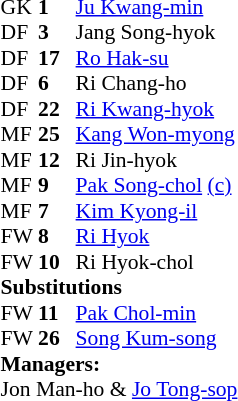<table style="font-size:90%" cellspacing="0" cellpadding="0" align=center>
<tr>
<th width=25></th>
<th width=25></th>
</tr>
<tr>
<td>GK</td>
<td><strong>1</strong></td>
<td> <a href='#'>Ju Kwang-min</a></td>
</tr>
<tr>
<td>DF</td>
<td><strong>3</strong></td>
<td> Jang Song-hyok</td>
</tr>
<tr>
<td>DF</td>
<td><strong>17</strong></td>
<td> <a href='#'>Ro Hak-su</a></td>
</tr>
<tr>
<td>DF</td>
<td><strong>6</strong></td>
<td> Ri Chang-ho</td>
</tr>
<tr>
<td>DF</td>
<td><strong>22</strong></td>
<td> <a href='#'>Ri Kwang-hyok</a></td>
<td></td>
</tr>
<tr>
<td>MF</td>
<td><strong>25</strong></td>
<td> <a href='#'>Kang Won-myong</a></td>
</tr>
<tr>
<td>MF</td>
<td><strong>12</strong></td>
<td> Ri Jin-hyok</td>
</tr>
<tr>
<td>MF</td>
<td><strong>9</strong></td>
<td> <a href='#'>Pak Song-chol</a> <a href='#'>(c)</a></td>
<td></td>
</tr>
<tr>
<td>MF</td>
<td><strong>7</strong></td>
<td> <a href='#'>Kim Kyong-il</a></td>
<td></td>
<td></td>
</tr>
<tr>
<td>FW</td>
<td><strong>8</strong></td>
<td> <a href='#'>Ri Hyok</a></td>
<td></td>
<td></td>
</tr>
<tr>
<td>FW</td>
<td><strong>10</strong></td>
<td> Ri Hyok-chol</td>
</tr>
<tr>
<td colspan=3><strong>Substitutions</strong></td>
</tr>
<tr>
<td>FW</td>
<td><strong>11</strong></td>
<td> <a href='#'>Pak Chol-min</a></td>
<td></td>
<td></td>
</tr>
<tr>
<td>FW</td>
<td><strong>26</strong></td>
<td> <a href='#'>Song Kum-song</a></td>
<td></td>
<td></td>
</tr>
<tr>
<td colspan=3><strong>Managers:</strong></td>
</tr>
<tr>
<td colspan=4> Jon Man-ho & <a href='#'>Jo Tong-sop</a></td>
</tr>
</table>
